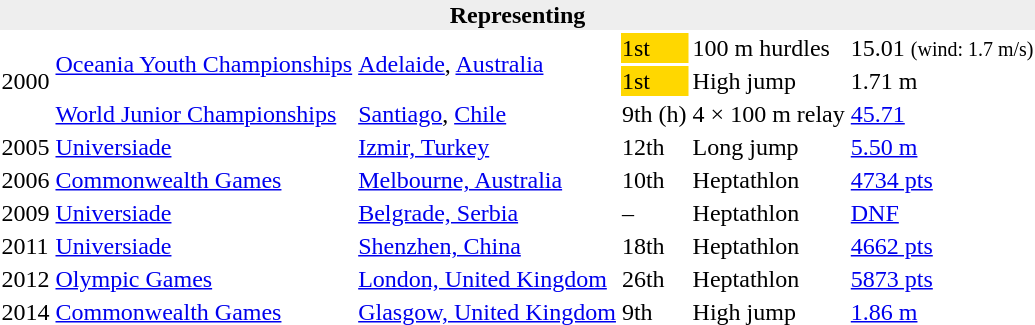<table>
<tr>
<th bgcolor="#eeeeee" colspan="6">Representing </th>
</tr>
<tr>
<td rowspan=3>2000</td>
<td rowspan=2><a href='#'>Oceania Youth Championships</a></td>
<td rowspan=2><a href='#'>Adelaide</a>, <a href='#'>Australia</a></td>
<td bgcolor=gold>1st</td>
<td>100 m hurdles</td>
<td>15.01 <small>(wind: 1.7 m/s)</small></td>
</tr>
<tr>
<td bgcolor=gold>1st</td>
<td>High jump</td>
<td>1.71 m</td>
</tr>
<tr>
<td><a href='#'>World Junior Championships</a></td>
<td><a href='#'>Santiago</a>, <a href='#'>Chile</a></td>
<td>9th (h)</td>
<td>4 × 100 m relay</td>
<td><a href='#'>45.71</a></td>
</tr>
<tr>
<td>2005</td>
<td><a href='#'>Universiade</a></td>
<td><a href='#'>Izmir, Turkey</a></td>
<td>12th</td>
<td>Long jump</td>
<td><a href='#'>5.50 m</a></td>
</tr>
<tr>
<td>2006</td>
<td><a href='#'>Commonwealth Games</a></td>
<td><a href='#'>Melbourne, Australia</a></td>
<td>10th</td>
<td>Heptathlon</td>
<td><a href='#'>4734 pts</a></td>
</tr>
<tr>
<td>2009</td>
<td><a href='#'>Universiade</a></td>
<td><a href='#'>Belgrade, Serbia</a></td>
<td>–</td>
<td>Heptathlon</td>
<td><a href='#'>DNF</a></td>
</tr>
<tr>
<td>2011</td>
<td><a href='#'>Universiade</a></td>
<td><a href='#'>Shenzhen, China</a></td>
<td>18th</td>
<td>Heptathlon</td>
<td><a href='#'>4662 pts</a></td>
</tr>
<tr>
<td>2012</td>
<td><a href='#'>Olympic Games</a></td>
<td><a href='#'>London, United Kingdom</a></td>
<td>26th</td>
<td>Heptathlon</td>
<td><a href='#'>5873 pts</a></td>
</tr>
<tr>
<td>2014</td>
<td><a href='#'>Commonwealth Games</a></td>
<td><a href='#'>Glasgow, United Kingdom</a></td>
<td>9th</td>
<td>High jump</td>
<td><a href='#'>1.86 m</a></td>
</tr>
</table>
